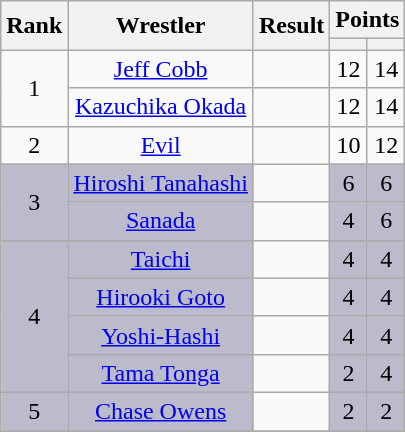<table class="wikitable mw-collapsible mw-collapsed" plainrowheaders sortable" style="text-align: center">
<tr>
<th scope="col" rowspan="2">Rank</th>
<th scope="col" rowspan="2">Wrestler</th>
<th scope="col" rowspan="2">Result</th>
<th scope="col" colspan="2">Points</th>
</tr>
<tr>
<th></th>
<th></th>
</tr>
<tr>
<td rowspan="2">1</td>
<td><a href='#'>Jeff Cobb</a></td>
<td></td>
<td>12</td>
<td>14</td>
</tr>
<tr>
<td><a href='#'>Kazuchika Okada</a></td>
<td></td>
<td>12</td>
<td>14</td>
</tr>
<tr>
<td rowspan="1">2</td>
<td><a href='#'>Evil</a></td>
<td></td>
<td>10</td>
<td>12</td>
</tr>
<tr>
<td rowspan="2" style="background: #BBBBCC;">3</td>
<td style="background: #BBBBCC;"><a href='#'>Hiroshi Tanahashi</a></td>
<td></td>
<td style="background: #BBBBCC;">6</td>
<td style="background: #BBBBCC;">6</td>
</tr>
<tr>
<td style="background: #BBBBCC;"><a href='#'>Sanada</a></td>
<td></td>
<td style="background: #BBBBCC;">4</td>
<td style="background: #BBBBCC;">6</td>
</tr>
<tr>
<td rowspan="4" style="background: #BBBBCC;">4</td>
<td style="background: #BBBBCC;"><a href='#'>Taichi</a></td>
<td></td>
<td style="background: #BBBBCC;">4</td>
<td style="background: #BBBBCC;">4</td>
</tr>
<tr>
<td style="background: #BBBBCC;"><a href='#'>Hirooki Goto</a></td>
<td></td>
<td style="background: #BBBBCC;">4</td>
<td style="background: #BBBBCC;">4</td>
</tr>
<tr>
<td style="background: #BBBBCC;"><a href='#'>Yoshi-Hashi</a></td>
<td></td>
<td style="background: #BBBBCC;">4</td>
<td style="background: #BBBBCC;">4</td>
</tr>
<tr>
<td style="background: #BBBBCC;"><a href='#'>Tama Tonga</a></td>
<td></td>
<td style="background: #BBBBCC;">2</td>
<td style="background: #BBBBCC;">4</td>
</tr>
<tr>
<td style="background: #BBBBCC;">5</td>
<td style="background: #BBBBCC;"><a href='#'>Chase Owens</a></td>
<td></td>
<td style="background: #BBBBCC;">2</td>
<td style="background: #BBBBCC;">2</td>
</tr>
<tr>
</tr>
<tr>
</tr>
</table>
